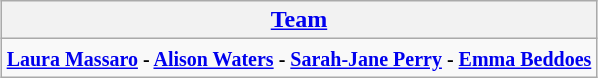<table class=wikitable style="text-align:center; margin:auto">
<tr>
<th><a href='#'>Team</a></th>
</tr>
<tr>
<td style="text-align: center;"><small><strong><a href='#'>Laura Massaro</a>  -  <a href='#'>Alison Waters</a>  -  <a href='#'>Sarah-Jane Perry</a>  -  <a href='#'>Emma Beddoes</a></strong></small></td>
</tr>
</table>
